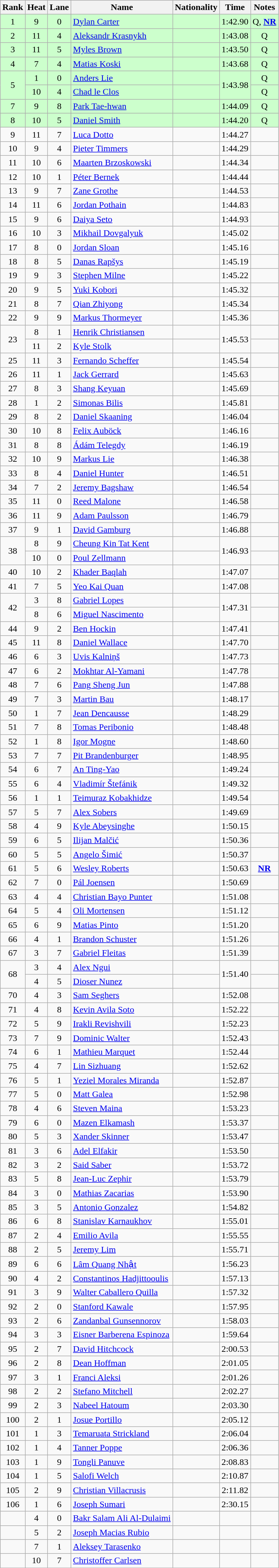<table class="wikitable sortable" style="text-align:center">
<tr>
<th>Rank</th>
<th>Heat</th>
<th>Lane</th>
<th>Name</th>
<th>Nationality</th>
<th>Time</th>
<th>Notes</th>
</tr>
<tr bgcolor=ccffcc>
<td>1</td>
<td>9</td>
<td>0</td>
<td align=left><a href='#'>Dylan Carter</a></td>
<td align=left></td>
<td>1:42.90</td>
<td>Q, <strong><a href='#'>NR</a></strong></td>
</tr>
<tr bgcolor=ccffcc>
<td>2</td>
<td>11</td>
<td>4</td>
<td align=left><a href='#'>Aleksandr Krasnykh</a></td>
<td align=left></td>
<td>1:43.08</td>
<td>Q</td>
</tr>
<tr bgcolor=ccffcc>
<td>3</td>
<td>11</td>
<td>5</td>
<td align=left><a href='#'>Myles Brown</a></td>
<td align=left></td>
<td>1:43.50</td>
<td>Q</td>
</tr>
<tr bgcolor=ccffcc>
<td>4</td>
<td>7</td>
<td>4</td>
<td align=left><a href='#'>Matias Koski</a></td>
<td align=left></td>
<td>1:43.68</td>
<td>Q</td>
</tr>
<tr bgcolor=ccffcc>
<td rowspan=2>5</td>
<td>1</td>
<td>0</td>
<td align=left><a href='#'>Anders Lie</a></td>
<td align=left></td>
<td rowspan=2>1:43.98</td>
<td>Q</td>
</tr>
<tr bgcolor=ccffcc>
<td>10</td>
<td>4</td>
<td align=left><a href='#'>Chad le Clos</a></td>
<td align=left></td>
<td>Q</td>
</tr>
<tr bgcolor=ccffcc>
<td>7</td>
<td>9</td>
<td>8</td>
<td align=left><a href='#'>Park Tae-hwan</a></td>
<td align=left></td>
<td>1:44.09</td>
<td>Q</td>
</tr>
<tr bgcolor=ccffcc>
<td>8</td>
<td>10</td>
<td>5</td>
<td align=left><a href='#'>Daniel Smith</a></td>
<td align=left></td>
<td>1:44.20</td>
<td>Q</td>
</tr>
<tr>
<td>9</td>
<td>11</td>
<td>7</td>
<td align=left><a href='#'>Luca Dotto</a></td>
<td align=left></td>
<td>1:44.27</td>
<td></td>
</tr>
<tr>
<td>10</td>
<td>9</td>
<td>4</td>
<td align=left><a href='#'>Pieter Timmers</a></td>
<td align=left></td>
<td>1:44.29</td>
<td></td>
</tr>
<tr>
<td>11</td>
<td>10</td>
<td>6</td>
<td align=left><a href='#'>Maarten Brzoskowski</a></td>
<td align=left></td>
<td>1:44.34</td>
<td></td>
</tr>
<tr>
<td>12</td>
<td>10</td>
<td>1</td>
<td align=left><a href='#'>Péter Bernek</a></td>
<td align=left></td>
<td>1:44.44</td>
<td></td>
</tr>
<tr>
<td>13</td>
<td>9</td>
<td>7</td>
<td align=left><a href='#'>Zane Grothe</a></td>
<td align=left></td>
<td>1:44.53</td>
<td></td>
</tr>
<tr>
<td>14</td>
<td>11</td>
<td>6</td>
<td align=left><a href='#'>Jordan Pothain</a></td>
<td align=left></td>
<td>1:44.83</td>
<td></td>
</tr>
<tr>
<td>15</td>
<td>9</td>
<td>6</td>
<td align=left><a href='#'>Daiya Seto</a></td>
<td align=left></td>
<td>1:44.93</td>
<td></td>
</tr>
<tr>
<td>16</td>
<td>10</td>
<td>3</td>
<td align=left><a href='#'>Mikhail Dovgalyuk</a></td>
<td align=left></td>
<td>1:45.02</td>
<td></td>
</tr>
<tr>
<td>17</td>
<td>8</td>
<td>0</td>
<td align=left><a href='#'>Jordan Sloan</a></td>
<td align=left></td>
<td>1:45.16</td>
<td></td>
</tr>
<tr>
<td>18</td>
<td>8</td>
<td>5</td>
<td align=left><a href='#'>Danas Rapšys</a></td>
<td align=left></td>
<td>1:45.19</td>
<td></td>
</tr>
<tr>
<td>19</td>
<td>9</td>
<td>3</td>
<td align=left><a href='#'>Stephen Milne</a></td>
<td align=left></td>
<td>1:45.22</td>
<td></td>
</tr>
<tr>
<td>20</td>
<td>9</td>
<td>5</td>
<td align=left><a href='#'>Yuki Kobori</a></td>
<td align=left></td>
<td>1:45.32</td>
<td></td>
</tr>
<tr>
<td>21</td>
<td>8</td>
<td>7</td>
<td align=left><a href='#'>Qian Zhiyong</a></td>
<td align=left></td>
<td>1:45.34</td>
<td></td>
</tr>
<tr>
<td>22</td>
<td>9</td>
<td>9</td>
<td align=left><a href='#'>Markus Thormeyer</a></td>
<td align=left></td>
<td>1:45.36</td>
<td></td>
</tr>
<tr>
<td rowspan=2>23</td>
<td>8</td>
<td>1</td>
<td align=left><a href='#'>Henrik Christiansen</a></td>
<td align=left></td>
<td rowspan=2>1:45.53</td>
<td></td>
</tr>
<tr>
<td>11</td>
<td>2</td>
<td align=left><a href='#'>Kyle Stolk</a></td>
<td align=left></td>
<td></td>
</tr>
<tr>
<td>25</td>
<td>11</td>
<td>3</td>
<td align=left><a href='#'>Fernando Scheffer</a></td>
<td align=left></td>
<td>1:45.54</td>
<td></td>
</tr>
<tr>
<td>26</td>
<td>11</td>
<td>1</td>
<td align=left><a href='#'>Jack Gerrard</a></td>
<td align=left></td>
<td>1:45.63</td>
<td></td>
</tr>
<tr>
<td>27</td>
<td>8</td>
<td>3</td>
<td align=left><a href='#'>Shang Keyuan</a></td>
<td align=left></td>
<td>1:45.69</td>
<td></td>
</tr>
<tr>
<td>28</td>
<td>1</td>
<td>2</td>
<td align=left><a href='#'>Simonas Bilis</a></td>
<td align=left></td>
<td>1:45.81</td>
<td></td>
</tr>
<tr>
<td>29</td>
<td>8</td>
<td>2</td>
<td align=left><a href='#'>Daniel Skaaning</a></td>
<td align=left></td>
<td>1:46.04</td>
<td></td>
</tr>
<tr>
<td>30</td>
<td>10</td>
<td>8</td>
<td align=left><a href='#'>Felix Auböck</a></td>
<td align=left></td>
<td>1:46.16</td>
<td></td>
</tr>
<tr>
<td>31</td>
<td>8</td>
<td>8</td>
<td align=left><a href='#'>Ádám Telegdy</a></td>
<td align=left></td>
<td>1:46.19</td>
<td></td>
</tr>
<tr>
<td>32</td>
<td>10</td>
<td>9</td>
<td align=left><a href='#'>Markus Lie</a></td>
<td align=left></td>
<td>1:46.38</td>
<td></td>
</tr>
<tr>
<td>33</td>
<td>8</td>
<td>4</td>
<td align=left><a href='#'>Daniel Hunter</a></td>
<td align=left></td>
<td>1:46.51</td>
<td></td>
</tr>
<tr>
<td>34</td>
<td>7</td>
<td>2</td>
<td align=left><a href='#'>Jeremy Bagshaw</a></td>
<td align=left></td>
<td>1:46.54</td>
<td></td>
</tr>
<tr>
<td>35</td>
<td>11</td>
<td>0</td>
<td align=left><a href='#'>Reed Malone</a></td>
<td align=left></td>
<td>1:46.58</td>
<td></td>
</tr>
<tr>
<td>36</td>
<td>11</td>
<td>9</td>
<td align=left><a href='#'>Adam Paulsson</a></td>
<td align=left></td>
<td>1:46.79</td>
<td></td>
</tr>
<tr>
<td>37</td>
<td>9</td>
<td>1</td>
<td align=left><a href='#'>David Gamburg</a></td>
<td align=left></td>
<td>1:46.88</td>
<td></td>
</tr>
<tr>
<td rowspan=2>38</td>
<td>8</td>
<td>9</td>
<td align=left><a href='#'>Cheung Kin Tat Kent</a></td>
<td align=left></td>
<td rowspan=2>1:46.93</td>
<td></td>
</tr>
<tr>
<td>10</td>
<td>0</td>
<td align=left><a href='#'>Poul Zellmann</a></td>
<td align=left></td>
<td></td>
</tr>
<tr>
<td>40</td>
<td>10</td>
<td>2</td>
<td align=left><a href='#'>Khader Baqlah</a></td>
<td align=left></td>
<td>1:47.07</td>
<td></td>
</tr>
<tr>
<td>41</td>
<td>7</td>
<td>5</td>
<td align=left><a href='#'>Yeo Kai Quan</a></td>
<td align=left></td>
<td>1:47.08</td>
<td></td>
</tr>
<tr>
<td rowspan=2>42</td>
<td>3</td>
<td>8</td>
<td align=left><a href='#'>Gabriel Lopes</a></td>
<td align=left></td>
<td rowspan=2>1:47.31</td>
<td></td>
</tr>
<tr>
<td>8</td>
<td>6</td>
<td align=left><a href='#'>Miguel Nascimento</a></td>
<td align=left></td>
<td></td>
</tr>
<tr>
<td>44</td>
<td>9</td>
<td>2</td>
<td align=left><a href='#'>Ben Hockin</a></td>
<td align=left></td>
<td>1:47.41</td>
<td></td>
</tr>
<tr>
<td>45</td>
<td>11</td>
<td>8</td>
<td align=left><a href='#'>Daniel Wallace</a></td>
<td align=left></td>
<td>1:47.70</td>
<td></td>
</tr>
<tr>
<td>46</td>
<td>6</td>
<td>3</td>
<td align=left><a href='#'>Uvis Kalniņš</a></td>
<td align=left></td>
<td>1:47.73</td>
<td></td>
</tr>
<tr>
<td>47</td>
<td>6</td>
<td>2</td>
<td align=left><a href='#'>Mokhtar Al-Yamani</a></td>
<td align=left></td>
<td>1:47.78</td>
<td></td>
</tr>
<tr>
<td>48</td>
<td>7</td>
<td>6</td>
<td align=left><a href='#'>Pang Sheng Jun</a></td>
<td align=left></td>
<td>1:47.88</td>
<td></td>
</tr>
<tr>
<td>49</td>
<td>7</td>
<td>3</td>
<td align=left><a href='#'>Martin Bau</a></td>
<td align=left></td>
<td>1:48.17</td>
<td></td>
</tr>
<tr>
<td>50</td>
<td>1</td>
<td>7</td>
<td align=left><a href='#'>Jean Dencausse</a></td>
<td align=left></td>
<td>1:48.29</td>
<td></td>
</tr>
<tr>
<td>51</td>
<td>7</td>
<td>8</td>
<td align=left><a href='#'>Tomas Peribonio</a></td>
<td align=left></td>
<td>1:48.48</td>
<td></td>
</tr>
<tr>
<td>52</td>
<td>1</td>
<td>8</td>
<td align=left><a href='#'>Igor Mogne</a></td>
<td align=left></td>
<td>1:48.60</td>
<td></td>
</tr>
<tr>
<td>53</td>
<td>7</td>
<td>7</td>
<td align=left><a href='#'>Pit Brandenburger</a></td>
<td align=left></td>
<td>1:48.95</td>
<td></td>
</tr>
<tr>
<td>54</td>
<td>6</td>
<td>7</td>
<td align=left><a href='#'>An Ting-Yao</a></td>
<td align=left></td>
<td>1:49.24</td>
<td></td>
</tr>
<tr>
<td>55</td>
<td>6</td>
<td>4</td>
<td align=left><a href='#'>Vladimír Štefánik</a></td>
<td align=left></td>
<td>1:49.32</td>
<td></td>
</tr>
<tr>
<td>56</td>
<td>1</td>
<td>1</td>
<td align=left><a href='#'>Teimuraz Kobakhidze</a></td>
<td align=left></td>
<td>1:49.54</td>
<td></td>
</tr>
<tr>
<td>57</td>
<td>5</td>
<td>7</td>
<td align=left><a href='#'>Alex Sobers</a></td>
<td align=left></td>
<td>1:49.69</td>
<td></td>
</tr>
<tr>
<td>58</td>
<td>4</td>
<td>9</td>
<td align=left><a href='#'>Kyle Abeysinghe</a></td>
<td align=left></td>
<td>1:50.15</td>
<td></td>
</tr>
<tr>
<td>59</td>
<td>6</td>
<td>5</td>
<td align=left><a href='#'>Ilijan Malčić</a></td>
<td align=left></td>
<td>1:50.36</td>
<td></td>
</tr>
<tr>
<td>60</td>
<td>5</td>
<td>5</td>
<td align=left><a href='#'>Angelo Šimić</a></td>
<td align=left></td>
<td>1:50.37</td>
<td></td>
</tr>
<tr>
<td>61</td>
<td>5</td>
<td>6</td>
<td align=left><a href='#'>Wesley Roberts</a></td>
<td align=left></td>
<td>1:50.63</td>
<td><strong><a href='#'>NR</a></strong></td>
</tr>
<tr>
<td>62</td>
<td>7</td>
<td>0</td>
<td align=left><a href='#'>Pál Joensen</a></td>
<td align=left></td>
<td>1:50.69</td>
<td></td>
</tr>
<tr>
<td>63</td>
<td>4</td>
<td>4</td>
<td align=left><a href='#'>Christian Bayo Punter</a></td>
<td align=left></td>
<td>1:51.08</td>
<td></td>
</tr>
<tr>
<td>64</td>
<td>5</td>
<td>4</td>
<td align=left><a href='#'>Oli Mortensen</a></td>
<td align=left></td>
<td>1:51.12</td>
<td></td>
</tr>
<tr>
<td>65</td>
<td>6</td>
<td>9</td>
<td align=left><a href='#'>Matias Pinto</a></td>
<td align=left></td>
<td>1:51.20</td>
<td></td>
</tr>
<tr>
<td>66</td>
<td>4</td>
<td>1</td>
<td align=left><a href='#'>Brandon Schuster</a></td>
<td align=left></td>
<td>1:51.26</td>
<td></td>
</tr>
<tr>
<td>67</td>
<td>3</td>
<td>7</td>
<td align=left><a href='#'>Gabriel Fleitas</a></td>
<td align=left></td>
<td>1:51.39</td>
<td></td>
</tr>
<tr>
<td rowspan=2>68</td>
<td>3</td>
<td>4</td>
<td align=left><a href='#'>Alex Ngui</a></td>
<td align=left></td>
<td rowspan=2>1:51.40</td>
<td></td>
</tr>
<tr>
<td>4</td>
<td>5</td>
<td align=left><a href='#'>Dioser Nunez</a></td>
<td align=left></td>
<td></td>
</tr>
<tr>
<td>70</td>
<td>4</td>
<td>3</td>
<td align=left><a href='#'>Sam Seghers</a></td>
<td align=left></td>
<td>1:52.08</td>
<td></td>
</tr>
<tr>
<td>71</td>
<td>4</td>
<td>8</td>
<td align=left><a href='#'>Kevin Avila Soto</a></td>
<td align=left></td>
<td>1:52.22</td>
<td></td>
</tr>
<tr>
<td>72</td>
<td>5</td>
<td>9</td>
<td align=left><a href='#'>Irakli Revishvili</a></td>
<td align=left></td>
<td>1:52.23</td>
<td></td>
</tr>
<tr>
<td>73</td>
<td>7</td>
<td>9</td>
<td align=left><a href='#'>Dominic Walter</a></td>
<td align=left></td>
<td>1:52.43</td>
<td></td>
</tr>
<tr>
<td>74</td>
<td>6</td>
<td>1</td>
<td align=left><a href='#'>Mathieu Marquet</a></td>
<td align=left></td>
<td>1:52.44</td>
<td></td>
</tr>
<tr>
<td>75</td>
<td>4</td>
<td>7</td>
<td align=left><a href='#'>Lin Sizhuang</a></td>
<td align=left></td>
<td>1:52.62</td>
<td></td>
</tr>
<tr>
<td>76</td>
<td>5</td>
<td>1</td>
<td align=left><a href='#'>Yeziel Morales Miranda</a></td>
<td align=left></td>
<td>1:52.87</td>
<td></td>
</tr>
<tr>
<td>77</td>
<td>5</td>
<td>0</td>
<td align=left><a href='#'>Matt Galea</a></td>
<td align=left></td>
<td>1:52.98</td>
<td></td>
</tr>
<tr>
<td>78</td>
<td>4</td>
<td>6</td>
<td align=left><a href='#'>Steven Maina</a></td>
<td align=left></td>
<td>1:53.23</td>
<td></td>
</tr>
<tr>
<td>79</td>
<td>6</td>
<td>0</td>
<td align=left><a href='#'>Mazen Elkamash</a></td>
<td align=left></td>
<td>1:53.37</td>
<td></td>
</tr>
<tr>
<td>80</td>
<td>5</td>
<td>3</td>
<td align=left><a href='#'>Xander Skinner</a></td>
<td align=left></td>
<td>1:53.47</td>
<td></td>
</tr>
<tr>
<td>81</td>
<td>3</td>
<td>6</td>
<td align=left><a href='#'>Adel Elfakir</a></td>
<td align=left></td>
<td>1:53.50</td>
<td></td>
</tr>
<tr>
<td>82</td>
<td>3</td>
<td>2</td>
<td align=left><a href='#'>Said Saber</a></td>
<td align=left></td>
<td>1:53.72</td>
<td></td>
</tr>
<tr>
<td>83</td>
<td>5</td>
<td>8</td>
<td align=left><a href='#'>Jean-Luc Zephir</a></td>
<td align=left></td>
<td>1:53.79</td>
<td></td>
</tr>
<tr>
<td>84</td>
<td>3</td>
<td>0</td>
<td align=left><a href='#'>Mathias Zacarias</a></td>
<td align=left></td>
<td>1:53.90</td>
<td></td>
</tr>
<tr>
<td>85</td>
<td>3</td>
<td>5</td>
<td align=left><a href='#'>Antonio Gonzalez</a></td>
<td align=left></td>
<td>1:54.82</td>
<td></td>
</tr>
<tr>
<td>86</td>
<td>6</td>
<td>8</td>
<td align=left><a href='#'>Stanislav Karnaukhov</a></td>
<td align=left></td>
<td>1:55.01</td>
<td></td>
</tr>
<tr>
<td>87</td>
<td>2</td>
<td>4</td>
<td align=left><a href='#'>Emilio Avila</a></td>
<td align=left></td>
<td>1:55.55</td>
<td></td>
</tr>
<tr>
<td>88</td>
<td>2</td>
<td>5</td>
<td align=left><a href='#'>Jeremy Lim</a></td>
<td align=left></td>
<td>1:55.71</td>
<td></td>
</tr>
<tr>
<td>89</td>
<td>6</td>
<td>6</td>
<td align=left><a href='#'>Lâm Quang Nhật</a></td>
<td align=left></td>
<td>1:56.23</td>
<td></td>
</tr>
<tr>
<td>90</td>
<td>4</td>
<td>2</td>
<td align=left><a href='#'>Constantinos Hadjittooulis</a></td>
<td align=left></td>
<td>1:57.13</td>
<td></td>
</tr>
<tr>
<td>91</td>
<td>3</td>
<td>9</td>
<td align=left><a href='#'>Walter Caballero Quilla</a></td>
<td align=left></td>
<td>1:57.32</td>
<td></td>
</tr>
<tr>
<td>92</td>
<td>2</td>
<td>0</td>
<td align=left><a href='#'>Stanford Kawale</a></td>
<td align=left></td>
<td>1:57.95</td>
<td></td>
</tr>
<tr>
<td>93</td>
<td>2</td>
<td>6</td>
<td align=left><a href='#'>Zandanbal Gunsennorov</a></td>
<td align=left></td>
<td>1:58.03</td>
<td></td>
</tr>
<tr>
<td>94</td>
<td>3</td>
<td>3</td>
<td align=left><a href='#'>Eisner Barberena Espinoza</a></td>
<td align=left></td>
<td>1:59.64</td>
<td></td>
</tr>
<tr>
<td>95</td>
<td>2</td>
<td>7</td>
<td align=left><a href='#'>David Hitchcock</a></td>
<td align=left></td>
<td>2:00.53</td>
<td></td>
</tr>
<tr>
<td>96</td>
<td>2</td>
<td>8</td>
<td align=left><a href='#'>Dean Hoffman</a></td>
<td align=left></td>
<td>2:01.05</td>
<td></td>
</tr>
<tr>
<td>97</td>
<td>3</td>
<td>1</td>
<td align=left><a href='#'>Franci Aleksi</a></td>
<td align=left></td>
<td>2:01.26</td>
<td></td>
</tr>
<tr>
<td>98</td>
<td>2</td>
<td>2</td>
<td align=left><a href='#'>Stefano Mitchell</a></td>
<td align=left></td>
<td>2:02.27</td>
<td></td>
</tr>
<tr>
<td>99</td>
<td>2</td>
<td>3</td>
<td align=left><a href='#'>Nabeel Hatoum</a></td>
<td align=left></td>
<td>2:03.30</td>
<td></td>
</tr>
<tr>
<td>100</td>
<td>2</td>
<td>1</td>
<td align=left><a href='#'>Josue Portillo</a></td>
<td align=left></td>
<td>2:05.12</td>
<td></td>
</tr>
<tr>
<td>101</td>
<td>1</td>
<td>3</td>
<td align=left><a href='#'>Temaruata Strickland</a></td>
<td align=left></td>
<td>2:06.04</td>
<td></td>
</tr>
<tr>
<td>102</td>
<td>1</td>
<td>4</td>
<td align=left><a href='#'>Tanner Poppe</a></td>
<td align=left></td>
<td>2:06.36</td>
<td></td>
</tr>
<tr>
<td>103</td>
<td>1</td>
<td>9</td>
<td align=left><a href='#'>Tongli Panuve</a></td>
<td align=left></td>
<td>2:08.83</td>
<td></td>
</tr>
<tr>
<td>104</td>
<td>1</td>
<td>5</td>
<td align=left><a href='#'>Salofi Welch</a></td>
<td align=left></td>
<td>2:10.87</td>
<td></td>
</tr>
<tr>
<td>105</td>
<td>2</td>
<td>9</td>
<td align=left><a href='#'>Christian Villacrusis</a></td>
<td align=left></td>
<td>2:11.82</td>
<td></td>
</tr>
<tr>
<td>106</td>
<td>1</td>
<td>6</td>
<td align=left><a href='#'>Joseph Sumari</a></td>
<td align=left></td>
<td>2:30.15</td>
<td></td>
</tr>
<tr>
<td></td>
<td>4</td>
<td>0</td>
<td align=left><a href='#'>Bakr Salam Ali Al-Dulaimi</a></td>
<td align=left></td>
<td></td>
<td></td>
</tr>
<tr>
<td></td>
<td>5</td>
<td>2</td>
<td align=left><a href='#'>Joseph Macias Rubio</a></td>
<td align=left></td>
<td></td>
<td></td>
</tr>
<tr>
<td></td>
<td>7</td>
<td>1</td>
<td align=left><a href='#'>Aleksey Tarasenko</a></td>
<td align=left></td>
<td></td>
<td></td>
</tr>
<tr>
<td></td>
<td>10</td>
<td>7</td>
<td align=left><a href='#'>Christoffer Carlsen</a></td>
<td align=left></td>
<td></td>
<td></td>
</tr>
</table>
